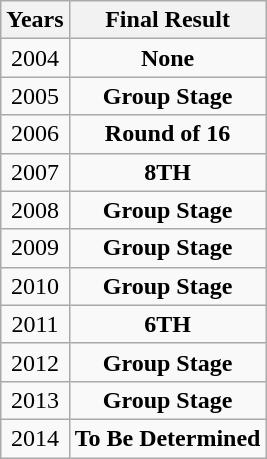<table class="wikitable" style="text-align: center;">
<tr>
<th>Years</th>
<th>Final Result</th>
</tr>
<tr>
<td> 2004</td>
<td><strong>None</strong></td>
</tr>
<tr>
<td> 2005</td>
<td><strong>Group Stage</strong></td>
</tr>
<tr>
<td> 2006</td>
<td><strong>Round of 16</strong></td>
</tr>
<tr>
<td> 2007</td>
<td><strong>8TH</strong></td>
</tr>
<tr>
<td> 2008</td>
<td><strong>Group Stage</strong></td>
</tr>
<tr>
<td> 2009</td>
<td><strong>Group Stage</strong></td>
</tr>
<tr>
<td> 2010</td>
<td><strong>Group Stage</strong></td>
</tr>
<tr>
<td> 2011</td>
<td><strong>6TH</strong></td>
</tr>
<tr>
<td> 2012</td>
<td><strong>Group Stage</strong></td>
</tr>
<tr>
<td> 2013</td>
<td><strong>Group Stage</strong></td>
</tr>
<tr>
<td> 2014</td>
<td><strong>To Be Determined</strong></td>
</tr>
</table>
